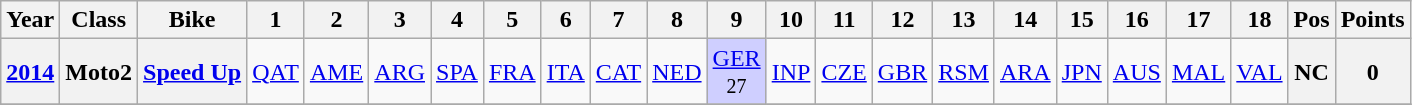<table class="wikitable" style="text-align:center">
<tr>
<th>Year</th>
<th>Class</th>
<th>Bike</th>
<th>1</th>
<th>2</th>
<th>3</th>
<th>4</th>
<th>5</th>
<th>6</th>
<th>7</th>
<th>8</th>
<th>9</th>
<th>10</th>
<th>11</th>
<th>12</th>
<th>13</th>
<th>14</th>
<th>15</th>
<th>16</th>
<th>17</th>
<th>18</th>
<th>Pos</th>
<th>Points</th>
</tr>
<tr>
<th align="left"><a href='#'>2014</a></th>
<th align="left">Moto2</th>
<th align="left"><a href='#'>Speed Up</a></th>
<td><a href='#'>QAT</a></td>
<td><a href='#'>AME</a></td>
<td><a href='#'>ARG</a></td>
<td><a href='#'>SPA</a></td>
<td><a href='#'>FRA</a></td>
<td><a href='#'>ITA</a></td>
<td><a href='#'>CAT</a></td>
<td><a href='#'>NED</a></td>
<td style="background:#cfcfff;"><a href='#'>GER</a><br><small>27</small></td>
<td><a href='#'>INP</a></td>
<td><a href='#'>CZE</a></td>
<td><a href='#'>GBR</a></td>
<td><a href='#'>RSM</a></td>
<td><a href='#'>ARA</a></td>
<td><a href='#'>JPN</a></td>
<td><a href='#'>AUS</a></td>
<td><a href='#'>MAL</a></td>
<td><a href='#'>VAL</a></td>
<th>NC</th>
<th>0</th>
</tr>
<tr>
</tr>
</table>
